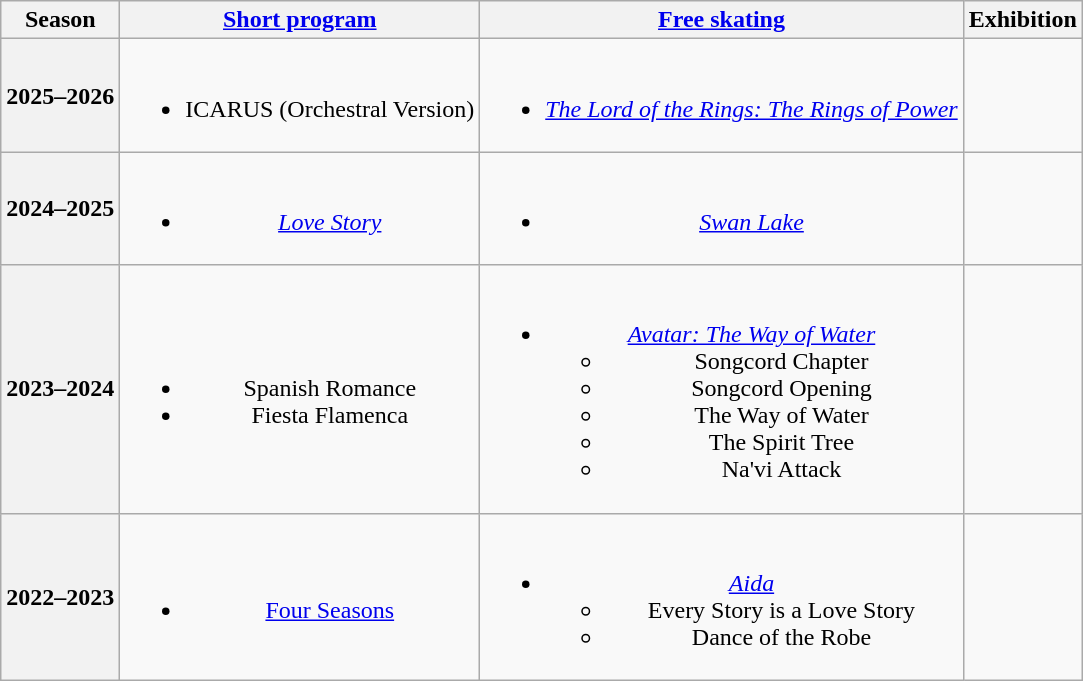<table class=wikitable style=text-align:center>
<tr>
<th>Season</th>
<th><a href='#'>Short program</a></th>
<th><a href='#'>Free skating</a></th>
<th>Exhibition</th>
</tr>
<tr>
<th>2025–2026 <br> </th>
<td><br><ul><li>ICARUS (Orchestral Version) <br> </li></ul></td>
<td><br><ul><li><em><a href='#'>The Lord of the Rings: The Rings of Power</a></em> <br> </li></ul></td>
<td></td>
</tr>
<tr>
<th>2024–2025 <br> </th>
<td><br><ul><li><em><a href='#'>Love Story</a></em> <br> </li></ul></td>
<td><br><ul><li><em><a href='#'>Swan Lake</a></em> <br> </li></ul></td>
<td></td>
</tr>
<tr>
<th>2023–2024 <br> </th>
<td><br><ul><li>Spanish Romance <br> </li><li>Fiesta Flamenca <br></li></ul></td>
<td><br><ul><li><em><a href='#'>Avatar: The Way of Water</a></em><ul><li>Songcord Chapter</li><li>Songcord Opening <br> </li><li>The Way of Water</li><li>The Spirit Tree</li><li>Na'vi Attack <br> </li></ul></li></ul></td>
<td></td>
</tr>
<tr>
<th>2022–2023 <br> </th>
<td><br><ul><li><a href='#'>Four Seasons</a> <br> </li></ul></td>
<td><br><ul><li><em><a href='#'>Aida</a></em><ul><li>Every Story is a Love Story</li><li>Dance of the Robe <br> </li></ul></li></ul></td>
<td></td>
</tr>
</table>
